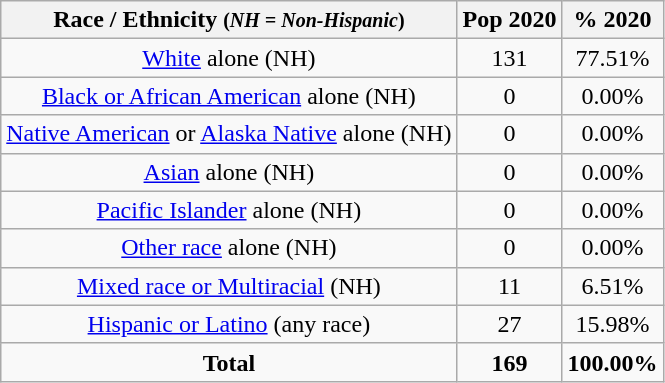<table class="wikitable" style="text-align:center;">
<tr>
<th>Race / Ethnicity <small>(<em>NH = Non-Hispanic</em>)</small></th>
<th>Pop 2020</th>
<th>% 2020</th>
</tr>
<tr>
<td><a href='#'>White</a> alone (NH)</td>
<td>131</td>
<td>77.51%</td>
</tr>
<tr>
<td><a href='#'>Black or African American</a> alone (NH)</td>
<td>0</td>
<td>0.00%</td>
</tr>
<tr>
<td><a href='#'>Native American</a> or <a href='#'>Alaska Native</a> alone (NH)</td>
<td>0</td>
<td>0.00%</td>
</tr>
<tr>
<td><a href='#'>Asian</a> alone (NH)</td>
<td>0</td>
<td>0.00%</td>
</tr>
<tr>
<td><a href='#'>Pacific Islander</a> alone (NH)</td>
<td>0</td>
<td>0.00%</td>
</tr>
<tr>
<td><a href='#'>Other race</a> alone (NH)</td>
<td>0</td>
<td>0.00%</td>
</tr>
<tr>
<td><a href='#'>Mixed race or Multiracial</a> (NH)</td>
<td>11</td>
<td>6.51%</td>
</tr>
<tr>
<td><a href='#'>Hispanic or Latino</a> (any race)</td>
<td>27</td>
<td>15.98%</td>
</tr>
<tr>
<td><strong>Total</strong></td>
<td><strong>169</strong></td>
<td><strong>100.00%</strong></td>
</tr>
</table>
